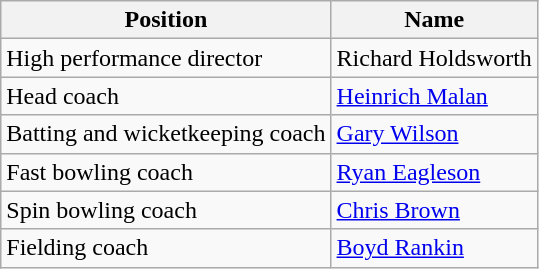<table class="wikitable">
<tr>
<th>Position</th>
<th>Name</th>
</tr>
<tr>
<td>High performance director</td>
<td>Richard Holdsworth</td>
</tr>
<tr>
<td>Head coach</td>
<td><a href='#'>Heinrich Malan</a></td>
</tr>
<tr>
<td>Batting and wicketkeeping coach</td>
<td><a href='#'>Gary Wilson</a></td>
</tr>
<tr>
<td>Fast bowling coach</td>
<td><a href='#'>Ryan Eagleson</a></td>
</tr>
<tr>
<td>Spin bowling coach</td>
<td><a href='#'>Chris Brown</a></td>
</tr>
<tr>
<td>Fielding coach</td>
<td><a href='#'>Boyd Rankin</a></td>
</tr>
</table>
